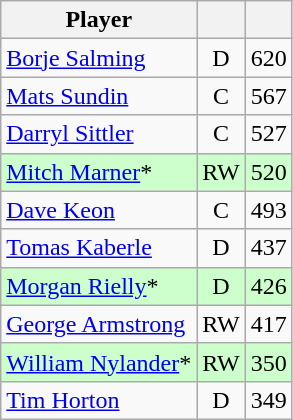<table class="wikitable" style="text-align:center;">
<tr>
<th>Player</th>
<th></th>
<th></th>
</tr>
<tr>
<td style="text-align:left;"><a href='#'>Borje Salming</a></td>
<td>D</td>
<td>620</td>
</tr>
<tr>
<td style="text-align:left;"><a href='#'>Mats Sundin</a></td>
<td>C</td>
<td>567</td>
</tr>
<tr>
<td style="text-align:left;"><a href='#'>Darryl Sittler</a></td>
<td>C</td>
<td>527</td>
</tr>
<tr style="background:#CCFFCC">
<td style="text-align:left;"><a href='#'>Mitch Marner</a>*</td>
<td>RW</td>
<td>520</td>
</tr>
<tr>
<td style="text-align:left;"><a href='#'>Dave Keon</a></td>
<td>C</td>
<td>493</td>
</tr>
<tr>
<td style="text-align:left;"><a href='#'>Tomas Kaberle</a></td>
<td>D</td>
<td>437</td>
</tr>
<tr style="background:#CCFFCC">
<td style="text-align:left;"><a href='#'>Morgan Rielly</a>*</td>
<td>D</td>
<td>426</td>
</tr>
<tr>
<td style="text-align:left;"><a href='#'>George Armstrong</a></td>
<td>RW</td>
<td>417</td>
</tr>
<tr style="background:#CCFFCC">
<td style="text-align:left;"><a href='#'>William Nylander</a>*</td>
<td>RW</td>
<td>350</td>
</tr>
<tr>
<td style="text-align:left;"><a href='#'>Tim Horton</a></td>
<td>D</td>
<td>349</td>
</tr>
</table>
